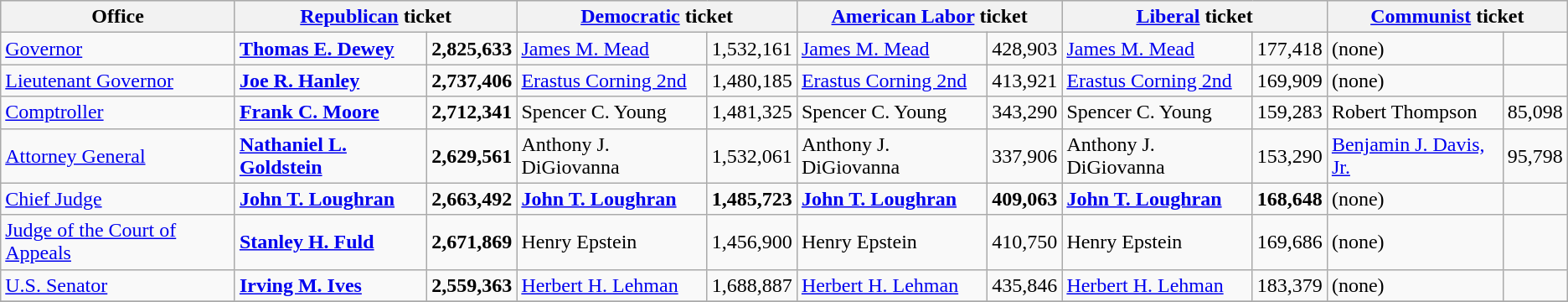<table class=wikitable>
<tr bgcolor=lightgrey>
<th>Office</th>
<th colspan="2" ><a href='#'>Republican</a> ticket</th>
<th colspan="2" ><a href='#'>Democratic</a> ticket</th>
<th colspan="2" ><a href='#'>American Labor</a> ticket</th>
<th colspan="2" ><a href='#'>Liberal</a> ticket</th>
<th colspan="2" ><a href='#'>Communist</a> ticket</th>
</tr>
<tr>
<td><a href='#'>Governor</a></td>
<td><strong><a href='#'>Thomas E. Dewey</a></strong></td>
<td align="right"><strong>2,825,633</strong></td>
<td><a href='#'>James M. Mead</a></td>
<td align="right">1,532,161</td>
<td><a href='#'>James M. Mead</a></td>
<td align="right">428,903</td>
<td><a href='#'>James M. Mead</a></td>
<td align="right">177,418</td>
<td>(none)</td>
<td align="right"></td>
</tr>
<tr>
<td><a href='#'>Lieutenant Governor</a></td>
<td><strong><a href='#'>Joe R. Hanley</a></strong></td>
<td align="right"><strong>2,737,406</strong></td>
<td><a href='#'>Erastus Corning 2nd</a></td>
<td align="right">1,480,185</td>
<td><a href='#'>Erastus Corning 2nd</a></td>
<td align="right">413,921</td>
<td><a href='#'>Erastus Corning 2nd</a></td>
<td align="right">169,909</td>
<td>(none)</td>
<td align="right"></td>
</tr>
<tr>
<td><a href='#'>Comptroller</a></td>
<td><strong><a href='#'>Frank C. Moore</a></strong></td>
<td align="right"><strong>2,712,341</strong></td>
<td>Spencer C. Young</td>
<td align="right">1,481,325</td>
<td>Spencer C. Young</td>
<td align="right">343,290</td>
<td>Spencer C. Young</td>
<td align="right">159,283</td>
<td>Robert Thompson</td>
<td align="right">85,098</td>
</tr>
<tr>
<td><a href='#'>Attorney General</a></td>
<td><strong><a href='#'>Nathaniel L. Goldstein</a></strong></td>
<td align="right"><strong>2,629,561</strong></td>
<td>Anthony J. DiGiovanna</td>
<td align="right">1,532,061</td>
<td>Anthony J. DiGiovanna</td>
<td align="right">337,906</td>
<td>Anthony J. DiGiovanna</td>
<td align="right">153,290</td>
<td><a href='#'>Benjamin J. Davis, Jr.</a></td>
<td align="right">95,798</td>
</tr>
<tr>
<td><a href='#'>Chief Judge</a></td>
<td><strong><a href='#'>John T. Loughran</a></strong></td>
<td align="right"><strong>2,663,492</strong></td>
<td><strong><a href='#'>John T. Loughran</a></strong></td>
<td align="right"><strong>1,485,723</strong></td>
<td><strong><a href='#'>John T. Loughran</a></strong></td>
<td align="right"><strong>409,063</strong></td>
<td><strong><a href='#'>John T. Loughran</a></strong></td>
<td align="right"><strong>168,648</strong></td>
<td>(none)</td>
<td align="right"></td>
</tr>
<tr>
<td><a href='#'>Judge of the Court of Appeals</a></td>
<td><strong><a href='#'>Stanley H. Fuld</a></strong></td>
<td align="right"><strong>2,671,869</strong></td>
<td>Henry Epstein</td>
<td align="right">1,456,900</td>
<td>Henry Epstein</td>
<td align="right">410,750</td>
<td>Henry Epstein</td>
<td align="right">169,686</td>
<td>(none)</td>
<td align="right"></td>
</tr>
<tr>
<td><a href='#'>U.S. Senator</a></td>
<td><strong><a href='#'>Irving M. Ives</a></strong></td>
<td align="right"><strong>2,559,363</strong></td>
<td><a href='#'>Herbert H. Lehman</a></td>
<td align="right">1,688,887</td>
<td><a href='#'>Herbert H. Lehman</a></td>
<td align="right">435,846</td>
<td><a href='#'>Herbert H. Lehman</a></td>
<td align="right">183,379</td>
<td>(none)</td>
<td align="right"></td>
</tr>
<tr>
</tr>
</table>
